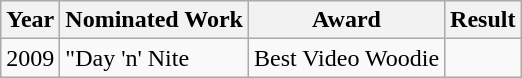<table class="wikitable">
<tr>
<th>Year</th>
<th>Nominated Work</th>
<th>Award</th>
<th>Result</th>
</tr>
<tr>
<td>2009</td>
<td>"Day 'n' Nite</td>
<td>Best Video Woodie</td>
<td></td>
</tr>
</table>
